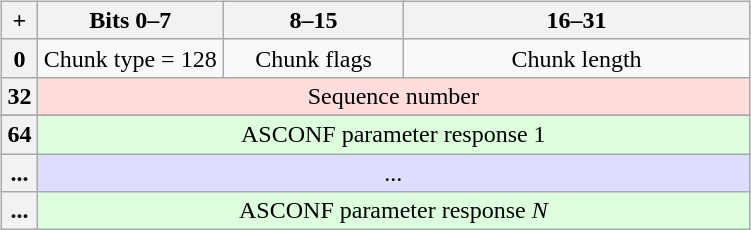<table align="right" width="40%">
<tr>
<td><br><table class="wikitable" style="margin: 0 auto; text-align: center; white-space: nowrap">
<tr>
<th>+</th>
<th colspan="8" width="25%">Bits 0–7</th>
<th colspan="8" width="25%">8–15</th>
<th colspan="16" width="50%">16–31</th>
</tr>
<tr>
<th>0</th>
<td colspan="8">Chunk type = 128</td>
<td colspan="8">Chunk flags</td>
<td colspan="16">Chunk length</td>
</tr>
<tr bgcolor="FFDDDD">
<th>32</th>
<td colspan="32">Sequence number</td>
</tr>
<tr bgcolor="FFDDDD">
</tr>
<tr bgcolor="DDFFDD">
<th>64</th>
<td colspan="32">ASCONF parameter response 1</td>
</tr>
<tr bgcolor="DDDDFF">
<th>...</th>
<td colspan="32">...</td>
</tr>
<tr bgcolor="DDFFDD">
<th>...</th>
<td colspan="32">ASCONF parameter response <em>N</em></td>
</tr>
</table>
</td>
</tr>
</table>
